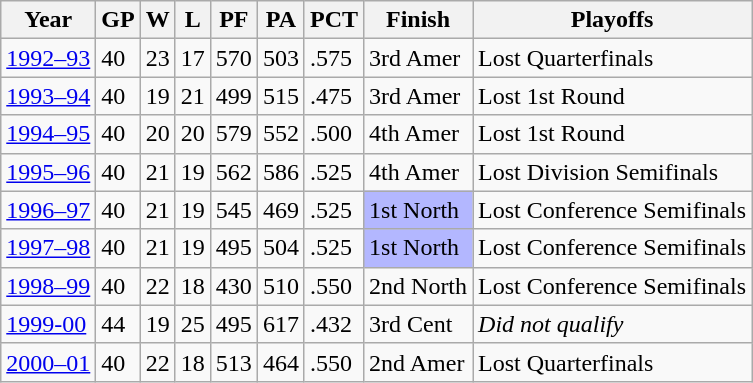<table class="wikitable">
<tr>
<th>Year</th>
<th>GP</th>
<th>W</th>
<th>L</th>
<th>PF</th>
<th>PA</th>
<th>PCT</th>
<th>Finish</th>
<th>Playoffs</th>
</tr>
<tr>
<td><a href='#'>1992–93</a></td>
<td>40</td>
<td>23</td>
<td>17</td>
<td>570</td>
<td>503</td>
<td>.575</td>
<td>3rd Amer</td>
<td>Lost Quarterfinals</td>
</tr>
<tr>
<td><a href='#'>1993–94</a></td>
<td>40</td>
<td>19</td>
<td>21</td>
<td>499</td>
<td>515</td>
<td>.475</td>
<td>3rd Amer</td>
<td>Lost 1st Round</td>
</tr>
<tr>
<td><a href='#'>1994–95</a></td>
<td>40</td>
<td>20</td>
<td>20</td>
<td>579</td>
<td>552</td>
<td>.500</td>
<td>4th Amer</td>
<td>Lost 1st Round</td>
</tr>
<tr>
<td><a href='#'>1995–96</a></td>
<td>40</td>
<td>21</td>
<td>19</td>
<td>562</td>
<td>586</td>
<td>.525</td>
<td>4th Amer</td>
<td>Lost Division Semifinals</td>
</tr>
<tr>
<td><a href='#'>1996–97</a></td>
<td>40</td>
<td>21</td>
<td>19</td>
<td>545</td>
<td>469</td>
<td>.525</td>
<td bgcolor="B3B7FF">1st North</td>
<td>Lost Conference Semifinals</td>
</tr>
<tr>
<td><a href='#'>1997–98</a></td>
<td>40</td>
<td>21</td>
<td>19</td>
<td>495</td>
<td>504</td>
<td>.525</td>
<td bgcolor="B3B7FF">1st North</td>
<td>Lost Conference Semifinals</td>
</tr>
<tr>
<td><a href='#'>1998–99</a></td>
<td>40</td>
<td>22</td>
<td>18</td>
<td>430</td>
<td>510</td>
<td>.550</td>
<td>2nd North</td>
<td>Lost Conference Semifinals</td>
</tr>
<tr>
<td><a href='#'>1999-00</a></td>
<td>44</td>
<td>19</td>
<td>25</td>
<td>495</td>
<td>617</td>
<td>.432</td>
<td>3rd Cent</td>
<td><em>Did not qualify</em></td>
</tr>
<tr>
<td><a href='#'>2000–01</a></td>
<td>40</td>
<td>22</td>
<td>18</td>
<td>513</td>
<td>464</td>
<td>.550</td>
<td>2nd Amer</td>
<td>Lost Quarterfinals</td>
</tr>
</table>
